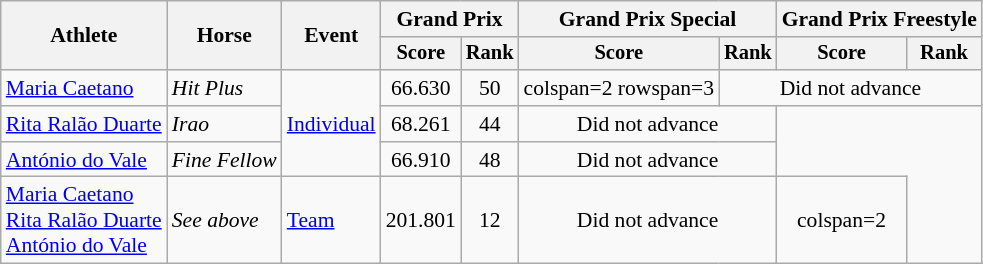<table class="wikitable" style="font-size:90%; text-align:center;">
<tr>
<th rowspan="2">Athlete</th>
<th rowspan="2">Horse</th>
<th rowspan="2">Event</th>
<th colspan="2">Grand Prix</th>
<th colspan="2">Grand Prix Special</th>
<th Colspan="2">Grand Prix Freestyle</th>
</tr>
<tr style="font-size:95%">
<th>Score</th>
<th>Rank</th>
<th>Score</th>
<th>Rank</th>
<th>Score</th>
<th>Rank</th>
</tr>
<tr>
<td align=left><a href='#'>Maria Caetano</a></td>
<td align=left><em>Hit Plus</em></td>
<td rowspan=3 align=left><a href='#'>Individual</a></td>
<td>66.630</td>
<td>50</td>
<td>colspan=2 rowspan=3 </td>
<td colspan=4>Did not advance</td>
</tr>
<tr>
<td align=left><a href='#'>Rita Ralão Duarte</a></td>
<td align=left><em>Irao</em></td>
<td>68.261</td>
<td>44</td>
<td colspan=2>Did not advance</td>
</tr>
<tr>
<td align=left><a href='#'>António do Vale</a></td>
<td align=left><em>Fine Fellow</em></td>
<td>66.910</td>
<td>48</td>
<td colspan=2>Did not advance</td>
</tr>
<tr>
<td align=left><a href='#'>Maria Caetano</a><br><a href='#'>Rita Ralão Duarte</a><br><a href='#'>António do Vale</a></td>
<td align=left><em>See above</em></td>
<td align=left><a href='#'>Team</a></td>
<td>201.801</td>
<td>12</td>
<td colspan=2>Did not advance</td>
<td>colspan=2 </td>
</tr>
</table>
